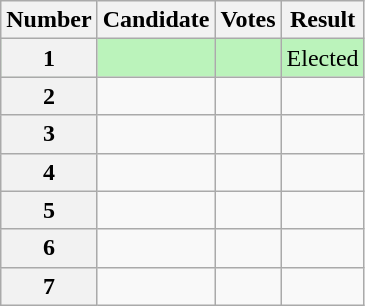<table class="wikitable sortable">
<tr>
<th scope="col">Number</th>
<th scope="col">Candidate</th>
<th scope="col">Votes</th>
<th scope="col">Result</th>
</tr>
<tr bgcolor=bbf3bb>
<th scope="row">1</th>
<td></td>
<td align="right"></td>
<td>Elected</td>
</tr>
<tr>
<th scope="row">2</th>
<td></td>
<td align="right"></td>
<td></td>
</tr>
<tr>
<th scope="row">3</th>
<td></td>
<td align="right"></td>
<td></td>
</tr>
<tr>
<th scope="row">4</th>
<td></td>
<td align="right"></td>
<td></td>
</tr>
<tr>
<th scope="row">5</th>
<td></td>
<td align="right"></td>
<td></td>
</tr>
<tr>
<th scope="row">6</th>
<td></td>
<td align="right"></td>
<td></td>
</tr>
<tr>
<th scope="row">7</th>
<td></td>
<td align="right"></td>
<td></td>
</tr>
</table>
